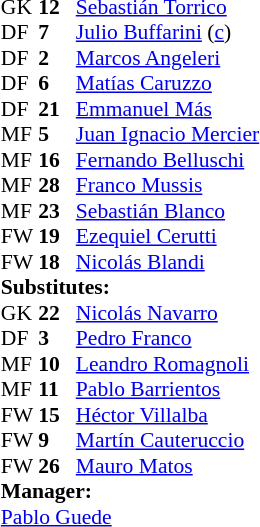<table style="font-size:90%; margin:0.2em auto;" cellspacing="0" cellpadding="0">
<tr>
<th width="25"></th>
<th width="25"></th>
</tr>
<tr>
<td>GK</td>
<td><strong>12</strong></td>
<td> <a href='#'>Sebastián Torrico</a></td>
</tr>
<tr>
<td>DF</td>
<td><strong>7</strong></td>
<td> <a href='#'>Julio Buffarini</a> (<a href='#'>c</a>)</td>
<td></td>
</tr>
<tr>
<td>DF</td>
<td><strong>2</strong></td>
<td> <a href='#'>Marcos Angeleri</a></td>
<td></td>
</tr>
<tr>
<td>DF</td>
<td><strong>6</strong></td>
<td> <a href='#'>Matías Caruzzo</a></td>
<td></td>
</tr>
<tr>
<td>DF</td>
<td><strong>21</strong></td>
<td> <a href='#'>Emmanuel Más</a></td>
<td></td>
<td></td>
</tr>
<tr>
<td>MF</td>
<td><strong>5</strong></td>
<td> <a href='#'>Juan Ignacio Mercier</a></td>
</tr>
<tr>
<td>MF</td>
<td><strong>16</strong></td>
<td> <a href='#'>Fernando Belluschi</a></td>
</tr>
<tr>
<td>MF</td>
<td><strong>28</strong></td>
<td> <a href='#'>Franco Mussis</a></td>
<td></td>
<td></td>
</tr>
<tr>
<td>MF</td>
<td><strong>23</strong></td>
<td> <a href='#'>Sebastián Blanco</a></td>
<td></td>
<td></td>
</tr>
<tr>
<td>FW</td>
<td><strong>19</strong></td>
<td> <a href='#'>Ezequiel Cerutti</a></td>
<td></td>
</tr>
<tr>
<td>FW</td>
<td><strong>18</strong></td>
<td> <a href='#'>Nicolás Blandi</a></td>
</tr>
<tr>
<td colspan="4"><strong>Substitutes:</strong></td>
</tr>
<tr>
<td>GK</td>
<td><strong>22</strong></td>
<td> <a href='#'>Nicolás Navarro</a></td>
</tr>
<tr>
<td>DF</td>
<td><strong>3</strong></td>
<td> <a href='#'>Pedro Franco</a></td>
</tr>
<tr>
<td>MF</td>
<td><strong>10</strong></td>
<td> <a href='#'>Leandro Romagnoli</a></td>
</tr>
<tr>
<td>MF</td>
<td><strong>11</strong></td>
<td> <a href='#'>Pablo Barrientos</a></td>
<td></td>
<td></td>
</tr>
<tr>
<td>FW</td>
<td><strong>15</strong></td>
<td> <a href='#'>Héctor Villalba</a></td>
<td></td>
<td></td>
</tr>
<tr>
<td>FW</td>
<td><strong>9</strong></td>
<td> <a href='#'>Martín Cauteruccio</a></td>
<td></td>
<td></td>
</tr>
<tr>
<td>FW</td>
<td><strong>26</strong></td>
<td> <a href='#'>Mauro Matos</a></td>
</tr>
<tr>
<td colspan="4"><strong>Manager:</strong></td>
</tr>
<tr>
<td colspan="4"> <a href='#'>Pablo Guede</a></td>
</tr>
</table>
